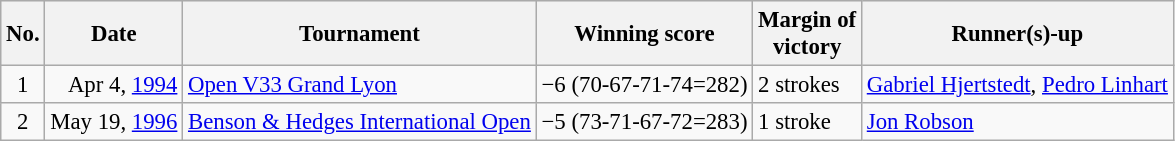<table class="wikitable" style="font-size:95%;">
<tr style="background:#eeeeee;">
<th>No.</th>
<th>Date</th>
<th>Tournament</th>
<th>Winning score</th>
<th>Margin of<br>victory</th>
<th>Runner(s)-up</th>
</tr>
<tr>
<td align=center>1</td>
<td align=right>Apr 4, <a href='#'>1994</a></td>
<td><a href='#'>Open V33 Grand Lyon</a></td>
<td>−6 (70-67-71-74=282)</td>
<td>2 strokes</td>
<td> <a href='#'>Gabriel Hjertstedt</a>,  <a href='#'>Pedro Linhart</a></td>
</tr>
<tr>
<td align=center>2</td>
<td align=right>May 19, <a href='#'>1996</a></td>
<td><a href='#'>Benson & Hedges International Open</a></td>
<td>−5 (73-71-67-72=283)</td>
<td>1 stroke</td>
<td> <a href='#'>Jon Robson</a></td>
</tr>
</table>
